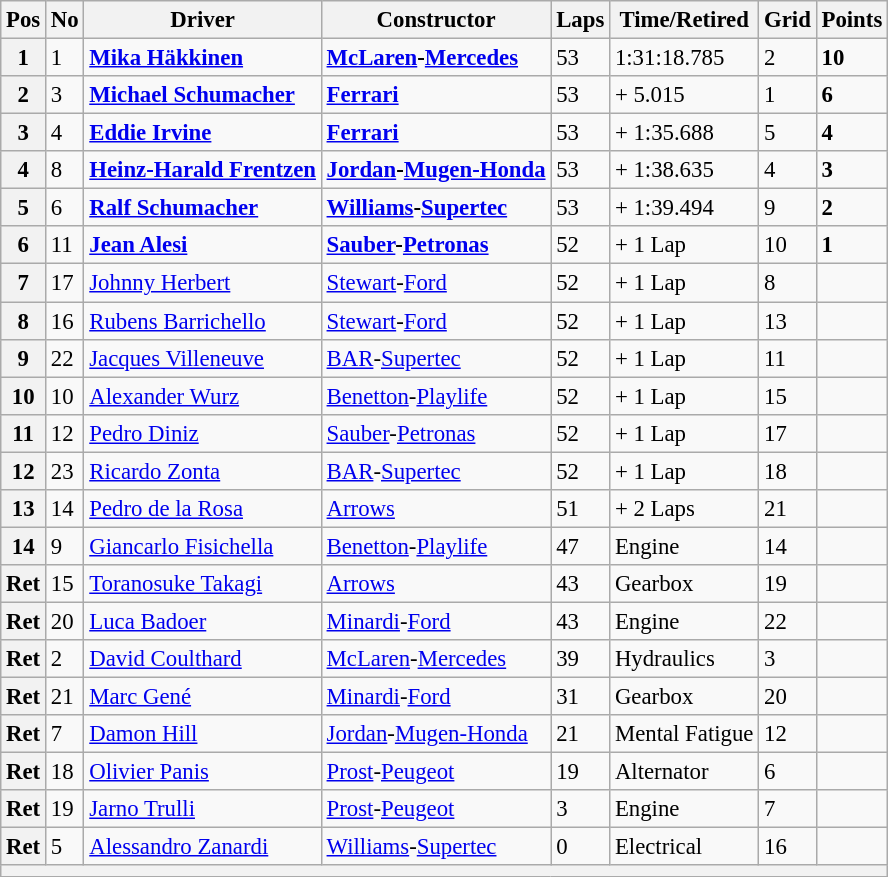<table class="wikitable" style="font-size: 95%;">
<tr>
<th>Pos</th>
<th>No</th>
<th>Driver</th>
<th>Constructor</th>
<th>Laps</th>
<th>Time/Retired</th>
<th>Grid</th>
<th>Points</th>
</tr>
<tr>
<th>1</th>
<td>1</td>
<td> <strong><a href='#'>Mika Häkkinen</a></strong></td>
<td><strong><a href='#'>McLaren</a>-<a href='#'>Mercedes</a></strong></td>
<td>53</td>
<td>1:31:18.785</td>
<td>2</td>
<td><strong>10</strong></td>
</tr>
<tr>
<th>2</th>
<td>3</td>
<td> <strong><a href='#'>Michael Schumacher</a></strong></td>
<td><strong><a href='#'>Ferrari</a></strong></td>
<td>53</td>
<td>+ 5.015</td>
<td>1</td>
<td><strong>6</strong></td>
</tr>
<tr>
<th>3</th>
<td>4</td>
<td> <strong><a href='#'>Eddie Irvine</a></strong></td>
<td><strong><a href='#'>Ferrari</a></strong></td>
<td>53</td>
<td>+ 1:35.688</td>
<td>5</td>
<td><strong>4</strong></td>
</tr>
<tr>
<th>4</th>
<td>8</td>
<td> <strong><a href='#'>Heinz-Harald Frentzen</a></strong></td>
<td><strong><a href='#'>Jordan</a>-<a href='#'>Mugen-Honda</a></strong></td>
<td>53</td>
<td>+ 1:38.635</td>
<td>4</td>
<td><strong>3</strong></td>
</tr>
<tr>
<th>5</th>
<td>6</td>
<td> <strong><a href='#'>Ralf Schumacher</a></strong></td>
<td><strong><a href='#'>Williams</a>-<a href='#'>Supertec</a></strong></td>
<td>53</td>
<td>+ 1:39.494</td>
<td>9</td>
<td><strong>2</strong></td>
</tr>
<tr>
<th>6</th>
<td>11</td>
<td> <strong><a href='#'>Jean Alesi</a></strong></td>
<td><strong><a href='#'>Sauber</a>-<a href='#'>Petronas</a></strong></td>
<td>52</td>
<td>+ 1 Lap</td>
<td>10</td>
<td><strong>1</strong></td>
</tr>
<tr>
<th>7</th>
<td>17</td>
<td> <a href='#'>Johnny Herbert</a></td>
<td><a href='#'>Stewart</a>-<a href='#'>Ford</a></td>
<td>52</td>
<td>+ 1 Lap</td>
<td>8</td>
<td> </td>
</tr>
<tr>
<th>8</th>
<td>16</td>
<td> <a href='#'>Rubens Barrichello</a></td>
<td><a href='#'>Stewart</a>-<a href='#'>Ford</a></td>
<td>52</td>
<td>+ 1 Lap</td>
<td>13</td>
<td> </td>
</tr>
<tr>
<th>9</th>
<td>22</td>
<td> <a href='#'>Jacques Villeneuve</a></td>
<td><a href='#'>BAR</a>-<a href='#'>Supertec</a></td>
<td>52</td>
<td>+ 1 Lap</td>
<td>11</td>
<td> </td>
</tr>
<tr>
<th>10</th>
<td>10</td>
<td> <a href='#'>Alexander Wurz</a></td>
<td><a href='#'>Benetton</a>-<a href='#'>Playlife</a></td>
<td>52</td>
<td>+ 1 Lap</td>
<td>15</td>
<td> </td>
</tr>
<tr>
<th>11</th>
<td>12</td>
<td> <a href='#'>Pedro Diniz</a></td>
<td><a href='#'>Sauber</a>-<a href='#'>Petronas</a></td>
<td>52</td>
<td>+ 1 Lap</td>
<td>17</td>
<td> </td>
</tr>
<tr>
<th>12</th>
<td>23</td>
<td> <a href='#'>Ricardo Zonta</a></td>
<td><a href='#'>BAR</a>-<a href='#'>Supertec</a></td>
<td>52</td>
<td>+ 1 Lap</td>
<td>18</td>
<td> </td>
</tr>
<tr>
<th>13</th>
<td>14</td>
<td> <a href='#'>Pedro de la Rosa</a></td>
<td><a href='#'>Arrows</a></td>
<td>51</td>
<td>+ 2 Laps</td>
<td>21</td>
<td> </td>
</tr>
<tr>
<th>14</th>
<td>9</td>
<td> <a href='#'>Giancarlo Fisichella</a></td>
<td><a href='#'>Benetton</a>-<a href='#'>Playlife</a></td>
<td>47</td>
<td>Engine</td>
<td>14</td>
<td> </td>
</tr>
<tr>
<th>Ret</th>
<td>15</td>
<td> <a href='#'>Toranosuke Takagi</a></td>
<td><a href='#'>Arrows</a></td>
<td>43</td>
<td>Gearbox</td>
<td>19</td>
<td> </td>
</tr>
<tr>
<th>Ret</th>
<td>20</td>
<td> <a href='#'>Luca Badoer</a></td>
<td><a href='#'>Minardi</a>-<a href='#'>Ford</a></td>
<td>43</td>
<td>Engine</td>
<td>22</td>
<td> </td>
</tr>
<tr>
<th>Ret</th>
<td>2</td>
<td> <a href='#'>David Coulthard</a></td>
<td><a href='#'>McLaren</a>-<a href='#'>Mercedes</a></td>
<td>39</td>
<td>Hydraulics</td>
<td>3</td>
<td> </td>
</tr>
<tr>
<th>Ret</th>
<td>21</td>
<td> <a href='#'>Marc Gené</a></td>
<td><a href='#'>Minardi</a>-<a href='#'>Ford</a></td>
<td>31</td>
<td>Gearbox</td>
<td>20</td>
<td> </td>
</tr>
<tr>
<th>Ret</th>
<td>7</td>
<td> <a href='#'>Damon Hill</a></td>
<td><a href='#'>Jordan</a>-<a href='#'>Mugen-Honda</a></td>
<td>21</td>
<td>Mental Fatigue</td>
<td>12</td>
<td> </td>
</tr>
<tr>
<th>Ret</th>
<td>18</td>
<td> <a href='#'>Olivier Panis</a></td>
<td><a href='#'>Prost</a>-<a href='#'>Peugeot</a></td>
<td>19</td>
<td>Alternator</td>
<td>6</td>
<td> </td>
</tr>
<tr>
<th>Ret</th>
<td>19</td>
<td> <a href='#'>Jarno Trulli</a></td>
<td><a href='#'>Prost</a>-<a href='#'>Peugeot</a></td>
<td>3</td>
<td>Engine</td>
<td>7</td>
<td> </td>
</tr>
<tr>
<th>Ret</th>
<td>5</td>
<td> <a href='#'>Alessandro Zanardi</a></td>
<td><a href='#'>Williams</a>-<a href='#'>Supertec</a></td>
<td>0</td>
<td>Electrical</td>
<td>16</td>
<td> </td>
</tr>
<tr>
<th colspan="8"></th>
</tr>
</table>
